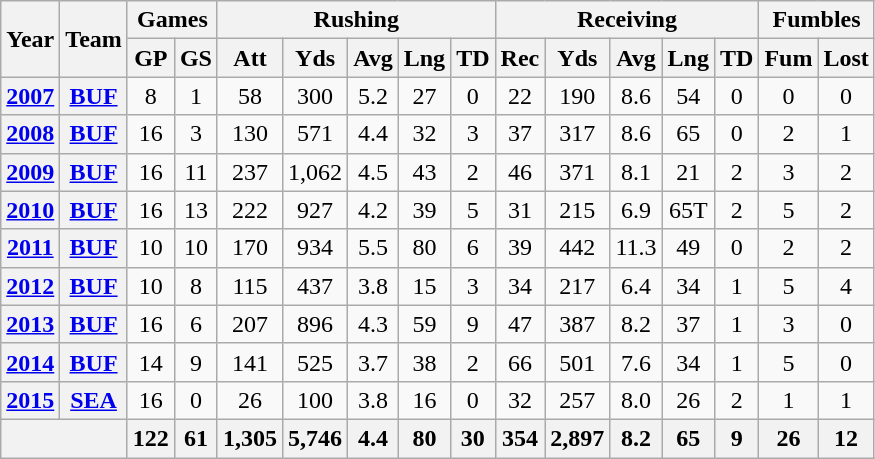<table class=wikitable style="text-align:center;">
<tr>
<th rowspan="2">Year</th>
<th rowspan="2">Team</th>
<th colspan="2">Games</th>
<th colspan="5">Rushing</th>
<th colspan="5">Receiving</th>
<th colspan="2">Fumbles</th>
</tr>
<tr>
<th>GP</th>
<th>GS</th>
<th>Att</th>
<th>Yds</th>
<th>Avg</th>
<th>Lng</th>
<th>TD</th>
<th>Rec</th>
<th>Yds</th>
<th>Avg</th>
<th>Lng</th>
<th>TD</th>
<th>Fum</th>
<th>Lost</th>
</tr>
<tr>
<th><a href='#'>2007</a></th>
<th><a href='#'>BUF</a></th>
<td>8</td>
<td>1</td>
<td>58</td>
<td>300</td>
<td>5.2</td>
<td>27</td>
<td>0</td>
<td>22</td>
<td>190</td>
<td>8.6</td>
<td>54</td>
<td>0</td>
<td>0</td>
<td>0</td>
</tr>
<tr>
<th><a href='#'>2008</a></th>
<th><a href='#'>BUF</a></th>
<td>16</td>
<td>3</td>
<td>130</td>
<td>571</td>
<td>4.4</td>
<td>32</td>
<td>3</td>
<td>37</td>
<td>317</td>
<td>8.6</td>
<td>65</td>
<td>0</td>
<td>2</td>
<td>1</td>
</tr>
<tr>
<th><a href='#'>2009</a></th>
<th><a href='#'>BUF</a></th>
<td>16</td>
<td>11</td>
<td>237</td>
<td>1,062</td>
<td>4.5</td>
<td>43</td>
<td>2</td>
<td>46</td>
<td>371</td>
<td>8.1</td>
<td>21</td>
<td>2</td>
<td>3</td>
<td>2</td>
</tr>
<tr>
<th><a href='#'>2010</a></th>
<th><a href='#'>BUF</a></th>
<td>16</td>
<td>13</td>
<td>222</td>
<td>927</td>
<td>4.2</td>
<td>39</td>
<td>5</td>
<td>31</td>
<td>215</td>
<td>6.9</td>
<td>65T</td>
<td>2</td>
<td>5</td>
<td>2</td>
</tr>
<tr>
<th><a href='#'>2011</a></th>
<th><a href='#'>BUF</a></th>
<td>10</td>
<td>10</td>
<td>170</td>
<td>934</td>
<td>5.5</td>
<td>80</td>
<td>6</td>
<td>39</td>
<td>442</td>
<td>11.3</td>
<td>49</td>
<td>0</td>
<td>2</td>
<td>2</td>
</tr>
<tr>
<th><a href='#'>2012</a></th>
<th><a href='#'>BUF</a></th>
<td>10</td>
<td>8</td>
<td>115</td>
<td>437</td>
<td>3.8</td>
<td>15</td>
<td>3</td>
<td>34</td>
<td>217</td>
<td>6.4</td>
<td>34</td>
<td>1</td>
<td>5</td>
<td>4</td>
</tr>
<tr>
<th><a href='#'>2013</a></th>
<th><a href='#'>BUF</a></th>
<td>16</td>
<td>6</td>
<td>207</td>
<td>896</td>
<td>4.3</td>
<td>59</td>
<td>9</td>
<td>47</td>
<td>387</td>
<td>8.2</td>
<td>37</td>
<td>1</td>
<td>3</td>
<td>0</td>
</tr>
<tr>
<th><a href='#'>2014</a></th>
<th><a href='#'>BUF</a></th>
<td>14</td>
<td>9</td>
<td>141</td>
<td>525</td>
<td>3.7</td>
<td>38</td>
<td>2</td>
<td>66</td>
<td>501</td>
<td>7.6</td>
<td>34</td>
<td>1</td>
<td>5</td>
<td>0</td>
</tr>
<tr>
<th><a href='#'>2015</a></th>
<th><a href='#'>SEA</a></th>
<td>16</td>
<td>0</td>
<td>26</td>
<td>100</td>
<td>3.8</td>
<td>16</td>
<td>0</td>
<td>32</td>
<td>257</td>
<td>8.0</td>
<td>26</td>
<td>2</td>
<td>1</td>
<td>1</td>
</tr>
<tr>
<th colspan="2"></th>
<th>122</th>
<th>61</th>
<th>1,305</th>
<th>5,746</th>
<th>4.4</th>
<th>80</th>
<th>30</th>
<th>354</th>
<th>2,897</th>
<th>8.2</th>
<th>65</th>
<th>9</th>
<th>26</th>
<th>12</th>
</tr>
</table>
